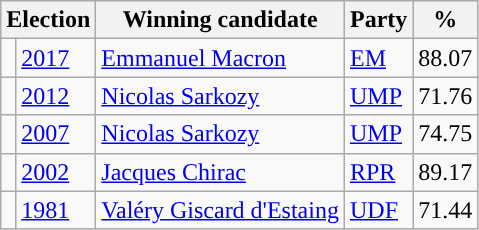<table class="wikitable">
<tr>
<th colspan="2">Election</th>
<th>Winning candidate</th>
<th>Party</th>
<th>%</th>
</tr>
<tr>
<td style="background-color: "></td>
<td><a href='#'>2017</a></td>
<td><a href='#'>Emmanuel Macron</a></td>
<td><a href='#'>EM</a></td>
<td>88.07</td>
</tr>
<tr>
<td style="background-color: "></td>
<td><a href='#'>2012</a></td>
<td><a href='#'>Nicolas Sarkozy</a></td>
<td><a href='#'>UMP</a></td>
<td>71.76</td>
</tr>
<tr>
<td style="background-color: "></td>
<td><a href='#'>2007</a></td>
<td><a href='#'>Nicolas Sarkozy</a></td>
<td><a href='#'>UMP</a></td>
<td>74.75</td>
</tr>
<tr>
<td style="background-color: "></td>
<td><a href='#'>2002</a></td>
<td><a href='#'>Jacques Chirac</a></td>
<td><a href='#'>RPR</a></td>
<td>89.17</td>
</tr>
<tr>
<td style="background-color: "></td>
<td><a href='#'>1981</a></td>
<td><a href='#'>Valéry Giscard d'Estaing</a></td>
<td><a href='#'>UDF</a></td>
<td>71.44</td>
</tr>
</table>
